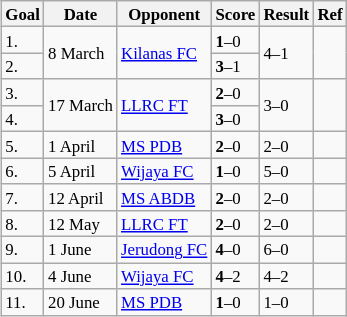<table class="wikitable" style="font-size:70%; margin-left: 55px;">
<tr>
<th>Goal</th>
<th>Date</th>
<th>Opponent</th>
<th>Score</th>
<th>Result</th>
<th>Ref</th>
</tr>
<tr>
<td>1.</td>
<td ! rowspan="2">8 March</td>
<td ! rowspan="2"><a href='#'>Kilanas FC</a></td>
<td><strong>1</strong>–0</td>
<td ! rowspan="2">4–1</td>
<td ! rowspan="2"></td>
</tr>
<tr>
<td>2.</td>
<td><strong>3</strong>–1</td>
</tr>
<tr>
<td>3.</td>
<td ! rowspan="2">17 March</td>
<td ! rowspan="2"><a href='#'>LLRC FT</a></td>
<td><strong>2</strong>–0</td>
<td ! rowspan="2">3–0</td>
<td ! rowspan="2"></td>
</tr>
<tr>
<td>4.</td>
<td><strong>3</strong>–0</td>
</tr>
<tr>
<td>5.</td>
<td>1 April</td>
<td><a href='#'>MS PDB</a></td>
<td><strong>2</strong>–0</td>
<td>2–0</td>
<td></td>
</tr>
<tr>
<td>6.</td>
<td>5 April</td>
<td><a href='#'>Wijaya FC</a></td>
<td><strong>1</strong>–0</td>
<td>5–0</td>
<td></td>
</tr>
<tr>
<td>7.</td>
<td>12 April</td>
<td><a href='#'>MS ABDB</a></td>
<td><strong>2</strong>–0</td>
<td>2–0</td>
<td></td>
</tr>
<tr>
<td>8.</td>
<td>12 May</td>
<td><a href='#'>LLRC FT</a></td>
<td><strong>2</strong>–0</td>
<td>2–0</td>
<td></td>
</tr>
<tr>
<td>9.</td>
<td>1 June</td>
<td><a href='#'>Jerudong FC</a></td>
<td><strong>4</strong>–0</td>
<td>6–0</td>
<td></td>
</tr>
<tr>
<td>10.</td>
<td>4 June</td>
<td><a href='#'>Wijaya FC</a></td>
<td><strong>4</strong>–2</td>
<td>4–2</td>
<td></td>
</tr>
<tr>
<td>11.</td>
<td>20 June</td>
<td><a href='#'>MS PDB</a></td>
<td><strong>1</strong>–0</td>
<td>1–0</td>
<td></td>
</tr>
</table>
